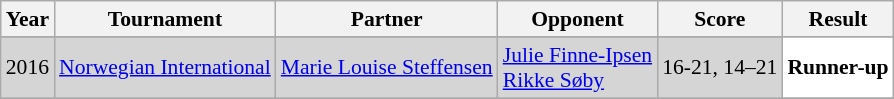<table class="sortable wikitable" style="font-size: 90%;">
<tr>
<th>Year</th>
<th>Tournament</th>
<th>Partner</th>
<th>Opponent</th>
<th>Score</th>
<th>Result</th>
</tr>
<tr>
</tr>
<tr style="background:#D5D5D5">
<td align="center">2016</td>
<td align="left"><a href='#'>Norwegian International</a></td>
<td align="left"> <a href='#'>Marie Louise Steffensen</a></td>
<td align="left"> <a href='#'>Julie Finne-Ipsen</a><br> <a href='#'>Rikke Søby</a></td>
<td align="left">16-21, 14–21</td>
<td style="text-align:left; background:white"> <strong>Runner-up</strong></td>
</tr>
<tr>
</tr>
</table>
